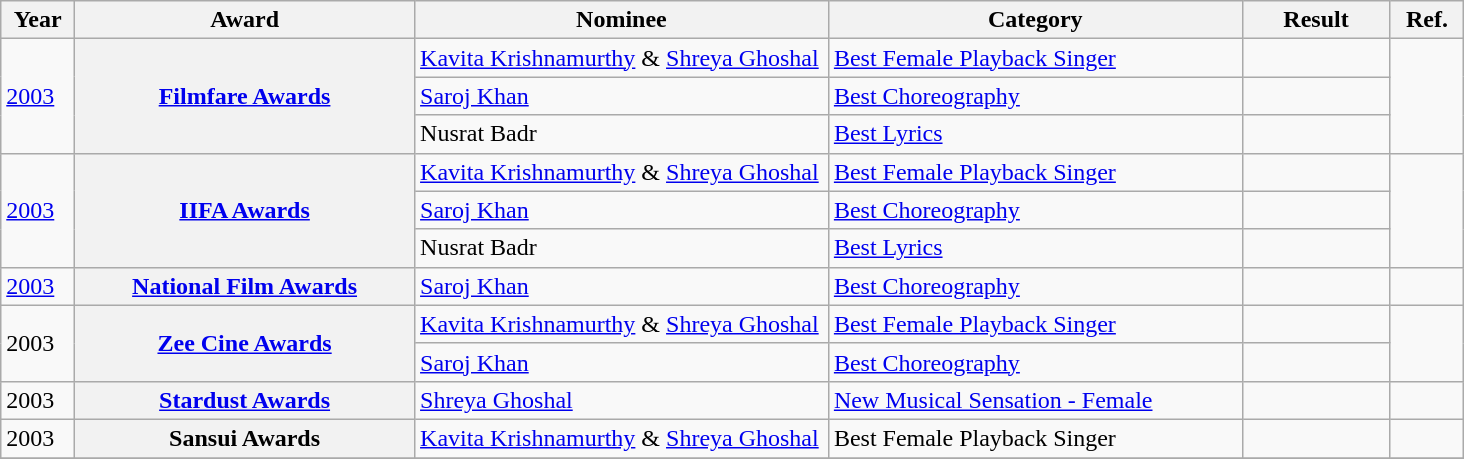<table class="wikitable sortable plainrowheaders">
<tr>
<th width=5%>Year</th>
<th width=23%>Award</th>
<th width=28%>Nominee</th>
<th width=28%>Category</th>
<th width=10%>Result</th>
<th width=5%>Ref.</th>
</tr>
<tr>
<td rowspan="3"><a href='#'>2003</a></td>
<th scope="row" rowspan="3"><a href='#'>Filmfare Awards</a></th>
<td><a href='#'>Kavita Krishnamurthy</a> & <a href='#'>Shreya Ghoshal</a></td>
<td><a href='#'>Best Female Playback Singer</a></td>
<td></td>
<td rowspan="3"><br></td>
</tr>
<tr>
<td><a href='#'>Saroj Khan</a></td>
<td><a href='#'>Best Choreography</a></td>
<td></td>
</tr>
<tr>
<td>Nusrat Badr</td>
<td><a href='#'>Best Lyrics</a></td>
<td></td>
</tr>
<tr>
<td rowspan="3"><a href='#'>2003</a></td>
<th scope="row" rowspan="3"><a href='#'>IIFA Awards</a></th>
<td><a href='#'>Kavita Krishnamurthy</a> & <a href='#'>Shreya Ghoshal</a></td>
<td><a href='#'>Best Female Playback Singer</a></td>
<td></td>
<td rowspan="3"></td>
</tr>
<tr>
<td><a href='#'>Saroj Khan</a></td>
<td><a href='#'>Best Choreography</a></td>
<td></td>
</tr>
<tr>
<td>Nusrat Badr</td>
<td><a href='#'>Best Lyrics</a></td>
<td></td>
</tr>
<tr>
<td><a href='#'>2003</a></td>
<th scope="row"><a href='#'>National Film Awards</a></th>
<td><a href='#'>Saroj Khan</a></td>
<td><a href='#'>Best Choreography</a></td>
<td></td>
<td></td>
</tr>
<tr>
<td rowspan="2">2003</td>
<th scope="row" rowspan="2"><a href='#'>Zee Cine Awards</a></th>
<td><a href='#'>Kavita Krishnamurthy</a> & <a href='#'>Shreya Ghoshal</a></td>
<td><a href='#'>Best Female Playback Singer</a></td>
<td></td>
<td rowspan="2"></td>
</tr>
<tr>
<td><a href='#'>Saroj Khan</a></td>
<td><a href='#'>Best Choreography</a></td>
<td></td>
</tr>
<tr>
<td>2003</td>
<th scope="row"><a href='#'>Stardust Awards</a></th>
<td><a href='#'>Shreya Ghoshal</a></td>
<td><a href='#'>New Musical Sensation - Female</a></td>
<td></td>
<td></td>
</tr>
<tr>
<td>2003</td>
<th scope="row">Sansui Awards</th>
<td><a href='#'>Kavita Krishnamurthy</a> & <a href='#'>Shreya Ghoshal</a></td>
<td>Best Female Playback Singer</td>
<td></td>
<td></td>
</tr>
<tr>
</tr>
</table>
